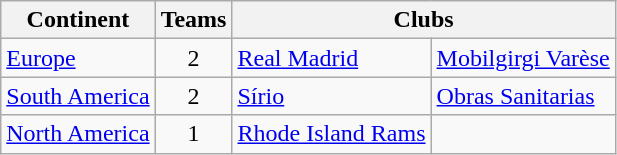<table class="wikitable" style="margin-left:0.5em;">
<tr>
<th>Continent</th>
<th>Teams</th>
<th colspan=5>Clubs</th>
</tr>
<tr>
<td><a href='#'>Europe</a></td>
<td align=center>2</td>
<td> <a href='#'>Real Madrid</a></td>
<td> <a href='#'>Mobilgirgi Varèse</a></td>
</tr>
<tr>
<td><a href='#'>South America</a></td>
<td align=center>2</td>
<td> <a href='#'>Sírio</a></td>
<td> <a href='#'>Obras Sanitarias</a></td>
</tr>
<tr>
<td><a href='#'>North America</a></td>
<td align=center>1</td>
<td> <a href='#'>Rhode Island Rams</a></td>
</tr>
</table>
